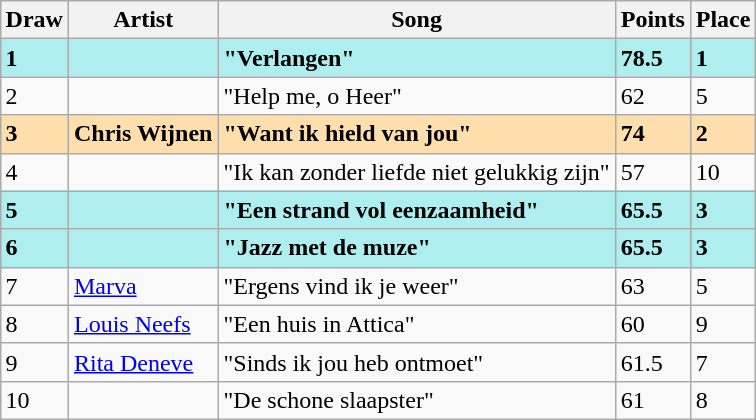<table class="sortable wikitable" style="margin: 1em auto 1em auto">
<tr>
<th>Draw</th>
<th>Artist</th>
<th>Song</th>
<th>Points</th>
<th>Place</th>
</tr>
<tr style="background:paleturquoise;font-weight:bold;">
<td>1</td>
<td></td>
<td>"Verlangen"</td>
<td>78.5</td>
<td>1</td>
</tr>
<tr>
<td>2</td>
<td></td>
<td>"Help me, o Heer"</td>
<td>62</td>
<td>5</td>
</tr>
<tr style="background:navajowhite;font-weight:bold;">
<td>3</td>
<td>Chris Wijnen</td>
<td>"Want ik hield van jou"</td>
<td>74</td>
<td>2</td>
</tr>
<tr>
<td>4</td>
<td></td>
<td>"Ik kan zonder liefde niet gelukkig zijn"</td>
<td>57</td>
<td>10</td>
</tr>
<tr style="background:paleturquoise;font-weight:bold;">
<td>5</td>
<td></td>
<td>"Een strand vol eenzaamheid"</td>
<td>65.5</td>
<td>3</td>
</tr>
<tr style="background:paleturquoise;font-weight:bold;">
<td>6</td>
<td></td>
<td>"Jazz met de muze"</td>
<td>65.5</td>
<td>3</td>
</tr>
<tr>
<td>7</td>
<td><a href='#'>Marva</a></td>
<td>"Ergens vind ik je weer"</td>
<td>63</td>
<td>5</td>
</tr>
<tr>
<td>8</td>
<td><a href='#'>Louis Neefs</a></td>
<td>"Een huis in Attica"</td>
<td>60</td>
<td>9</td>
</tr>
<tr>
<td>9</td>
<td><a href='#'>Rita Deneve</a></td>
<td>"Sinds ik jou heb ontmoet"</td>
<td>61.5</td>
<td>7</td>
</tr>
<tr>
<td>10</td>
<td></td>
<td>"De schone slaapster"</td>
<td>61</td>
<td>8</td>
</tr>
</table>
